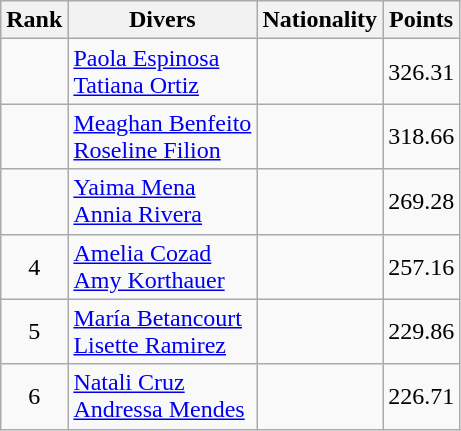<table class="wikitable" style="text-align:center">
<tr>
<th>Rank</th>
<th>Divers</th>
<th>Nationality</th>
<th>Points</th>
</tr>
<tr>
<td></td>
<td align=left><a href='#'>Paola Espinosa</a> <br> <a href='#'>Tatiana Ortiz</a></td>
<td align=left></td>
<td>326.31</td>
</tr>
<tr>
<td></td>
<td align=left><a href='#'>Meaghan Benfeito</a> <br> <a href='#'>Roseline Filion</a></td>
<td align=left></td>
<td>318.66</td>
</tr>
<tr>
<td></td>
<td align=left><a href='#'>Yaima Mena</a> <br> <a href='#'>Annia Rivera</a></td>
<td align=left></td>
<td>269.28</td>
</tr>
<tr>
<td>4</td>
<td align=left><a href='#'>Amelia Cozad</a> <br> <a href='#'>Amy Korthauer</a></td>
<td align=left></td>
<td>257.16</td>
</tr>
<tr>
<td>5</td>
<td align=left><a href='#'>María Betancourt</a> <br> <a href='#'>Lisette Ramirez</a></td>
<td align=left></td>
<td>229.86</td>
</tr>
<tr>
<td>6</td>
<td align=left><a href='#'>Natali Cruz</a> <br> <a href='#'>Andressa Mendes</a></td>
<td align=left></td>
<td>226.71</td>
</tr>
</table>
